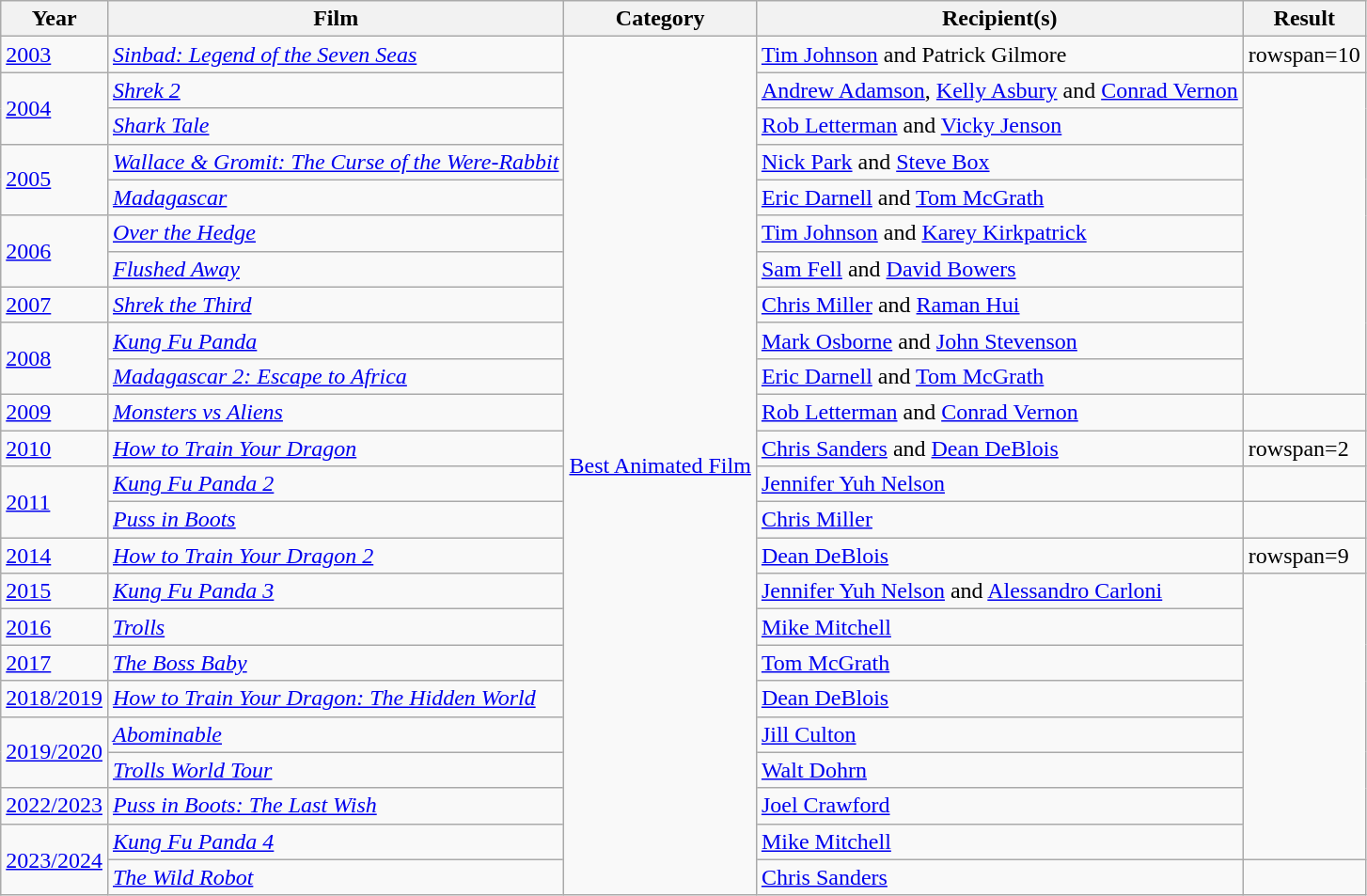<table class="wikitable">
<tr>
<th>Year</th>
<th>Film</th>
<th>Category</th>
<th>Recipient(s)</th>
<th>Result</th>
</tr>
<tr>
<td><a href='#'>2003</a></td>
<td><em><a href='#'>Sinbad: Legend of the Seven Seas</a></em></td>
<td rowspan=24><a href='#'>Best Animated Film</a></td>
<td><a href='#'>Tim Johnson</a> and Patrick Gilmore</td>
<td>rowspan=10 </td>
</tr>
<tr>
<td rowspan=2><a href='#'>2004</a></td>
<td><em><a href='#'>Shrek 2</a></em></td>
<td><a href='#'>Andrew Adamson</a>, <a href='#'>Kelly Asbury</a> and <a href='#'>Conrad Vernon</a></td>
</tr>
<tr>
<td><em><a href='#'>Shark Tale</a></em></td>
<td><a href='#'>Rob Letterman</a> and <a href='#'>Vicky Jenson</a></td>
</tr>
<tr>
<td rowspan=2><a href='#'>2005</a></td>
<td><em><a href='#'>Wallace & Gromit: The Curse of the Were-Rabbit</a></em></td>
<td><a href='#'>Nick Park</a> and <a href='#'>Steve Box</a></td>
</tr>
<tr>
<td><em><a href='#'>Madagascar</a></em></td>
<td><a href='#'>Eric Darnell</a> and <a href='#'>Tom McGrath</a></td>
</tr>
<tr>
<td rowspan=2><a href='#'>2006</a></td>
<td><em><a href='#'>Over the Hedge</a></em></td>
<td><a href='#'>Tim Johnson</a> and <a href='#'>Karey Kirkpatrick</a></td>
</tr>
<tr>
<td><em><a href='#'>Flushed Away</a></em></td>
<td><a href='#'>Sam Fell</a> and <a href='#'>David Bowers</a></td>
</tr>
<tr>
<td><a href='#'>2007</a></td>
<td><em><a href='#'>Shrek the Third</a></em></td>
<td><a href='#'>Chris Miller</a> and <a href='#'>Raman Hui</a></td>
</tr>
<tr>
<td rowspan=2><a href='#'>2008</a></td>
<td><em><a href='#'>Kung Fu Panda</a></em></td>
<td><a href='#'>Mark Osborne</a> and <a href='#'>John Stevenson</a></td>
</tr>
<tr>
<td><em><a href='#'>Madagascar 2: Escape to Africa</a></em></td>
<td><a href='#'>Eric Darnell</a> and <a href='#'>Tom McGrath</a></td>
</tr>
<tr>
<td><a href='#'>2009</a></td>
<td><em><a href='#'>Monsters vs Aliens</a></em></td>
<td><a href='#'>Rob Letterman</a> and <a href='#'>Conrad Vernon</a></td>
<td></td>
</tr>
<tr>
<td><a href='#'>2010</a></td>
<td><em><a href='#'>How to Train Your Dragon</a></em></td>
<td><a href='#'>Chris Sanders</a> and <a href='#'>Dean DeBlois</a></td>
<td>rowspan=2 </td>
</tr>
<tr>
<td rowspan=2><a href='#'>2011</a></td>
<td><em><a href='#'>Kung Fu Panda 2</a></em></td>
<td><a href='#'>Jennifer Yuh Nelson</a></td>
</tr>
<tr>
<td><em><a href='#'>Puss in Boots</a></em></td>
<td><a href='#'>Chris Miller</a></td>
<td></td>
</tr>
<tr>
<td><a href='#'>2014</a></td>
<td><em><a href='#'>How to Train Your Dragon 2</a></em></td>
<td><a href='#'>Dean DeBlois</a></td>
<td>rowspan=9 </td>
</tr>
<tr>
<td><a href='#'>2015</a></td>
<td><em><a href='#'>Kung Fu Panda 3</a></em></td>
<td><a href='#'>Jennifer Yuh Nelson</a> and <a href='#'>Alessandro Carloni</a></td>
</tr>
<tr>
<td><a href='#'>2016</a></td>
<td><em><a href='#'>Trolls</a></em></td>
<td><a href='#'>Mike Mitchell</a></td>
</tr>
<tr>
<td><a href='#'>2017</a></td>
<td><em><a href='#'>The Boss Baby</a></em></td>
<td><a href='#'>Tom McGrath</a></td>
</tr>
<tr>
<td><a href='#'>2018/2019</a></td>
<td><em><a href='#'>How to Train Your Dragon: The Hidden World</a></em></td>
<td><a href='#'>Dean DeBlois</a></td>
</tr>
<tr>
<td rowspan=2><a href='#'>2019/2020</a></td>
<td><em><a href='#'>Abominable</a></em></td>
<td><a href='#'>Jill Culton</a></td>
</tr>
<tr>
<td><em><a href='#'>Trolls World Tour</a></em></td>
<td><a href='#'>Walt Dohrn</a></td>
</tr>
<tr>
<td><a href='#'>2022/2023</a></td>
<td><em><a href='#'>Puss in Boots: The Last Wish</a></em></td>
<td><a href='#'>Joel Crawford</a></td>
</tr>
<tr>
<td rowspan=2><a href='#'>2023/2024</a></td>
<td><em><a href='#'>Kung Fu Panda 4</a></em></td>
<td><a href='#'>Mike Mitchell</a></td>
</tr>
<tr>
<td><em><a href='#'>The Wild Robot</a></em></td>
<td><a href='#'>Chris Sanders</a></td>
<td></td>
</tr>
</table>
